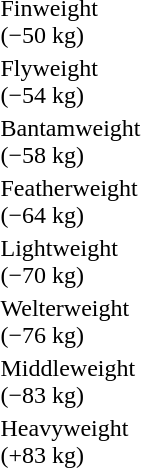<table>
<tr>
<td rowspan=2>Finweight<br>(−50 kg) </td>
<td rowspan=2></td>
<td rowspan=2></td>
<td></td>
</tr>
<tr>
<td></td>
</tr>
<tr>
<td rowspan=2>Flyweight<br>(−54 kg) </td>
<td rowspan=2></td>
<td rowspan=2></td>
<td></td>
</tr>
<tr>
<td></td>
</tr>
<tr>
<td rowspan=2>Bantamweight<br>(−58 kg) </td>
<td rowspan=2></td>
<td rowspan=2></td>
<td></td>
</tr>
<tr>
<td></td>
</tr>
<tr>
<td rowspan=2>Featherweight<br>(−64 kg) </td>
<td rowspan=2></td>
<td rowspan=2></td>
<td></td>
</tr>
<tr>
<td></td>
</tr>
<tr>
<td rowspan=2>Lightweight<br>(−70 kg) </td>
<td rowspan=2></td>
<td rowspan=2></td>
<td></td>
</tr>
<tr>
<td></td>
</tr>
<tr>
<td rowspan=2>Welterweight<br>(−76 kg) </td>
<td rowspan=2></td>
<td rowspan=2></td>
<td></td>
</tr>
<tr>
<td></td>
</tr>
<tr>
<td rowspan=2>Middleweight<br>(−83 kg) </td>
<td rowspan=2></td>
<td rowspan=2></td>
<td></td>
</tr>
<tr>
<td></td>
</tr>
<tr>
<td rowspan=2>Heavyweight<br>(+83 kg) </td>
<td rowspan=2></td>
<td rowspan=2></td>
<td></td>
</tr>
<tr>
<td></td>
</tr>
</table>
